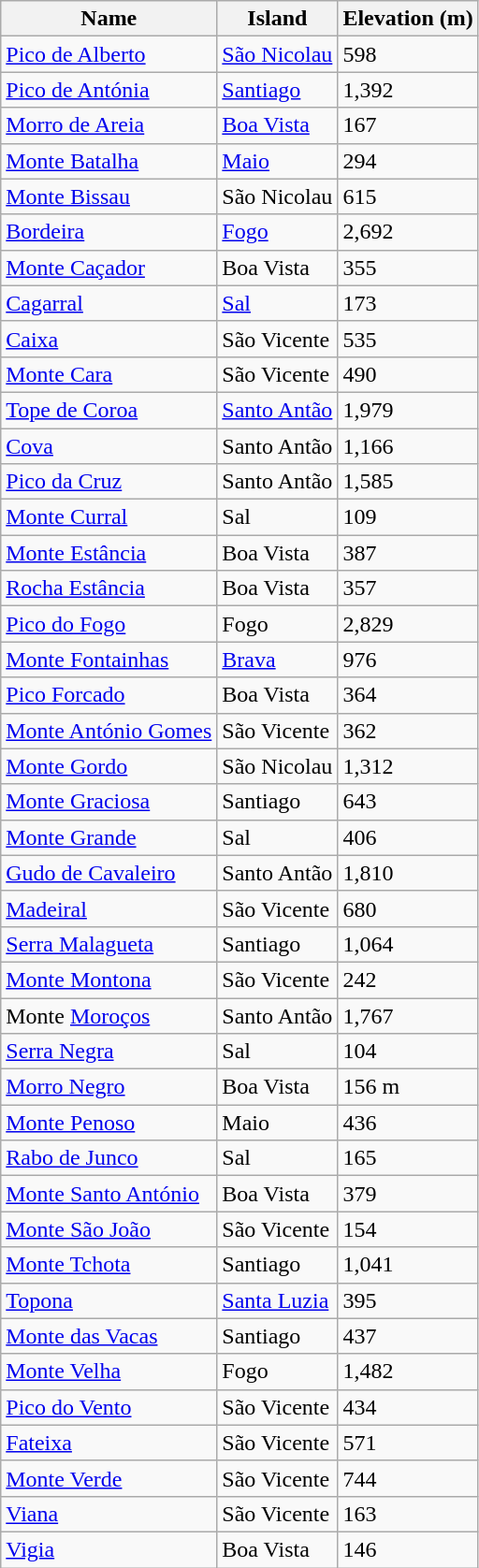<table class="wikitable sortable">
<tr>
<th>Name</th>
<th>Island</th>
<th>Elevation (m)</th>
</tr>
<tr>
<td data-sort-value="Alberto"><a href='#'>Pico de Alberto</a></td>
<td><a href='#'>São Nicolau</a></td>
<td>598</td>
</tr>
<tr>
<td data-sort-value="Antonia"><a href='#'>Pico de Antónia</a></td>
<td><a href='#'>Santiago</a></td>
<td>1,392</td>
</tr>
<tr>
<td data-sort-value="Areia"><a href='#'>Morro de Areia</a></td>
<td><a href='#'>Boa Vista</a></td>
<td>167</td>
</tr>
<tr>
<td data-sort-value="Batalha"><a href='#'>Monte Batalha</a></td>
<td><a href='#'>Maio</a></td>
<td>294</td>
</tr>
<tr>
<td data-sort-value="Bissau"><a href='#'>Monte Bissau</a></td>
<td>São Nicolau</td>
<td>615</td>
</tr>
<tr>
<td><a href='#'>Bordeira</a></td>
<td><a href='#'>Fogo</a></td>
<td>2,692</td>
</tr>
<tr>
<td data-sort-value="Cacador"><a href='#'>Monte Caçador</a></td>
<td>Boa Vista</td>
<td>355</td>
</tr>
<tr>
<td><a href='#'>Cagarral</a></td>
<td><a href='#'>Sal</a></td>
<td>173</td>
</tr>
<tr>
<td><a href='#'>Caixa</a></td>
<td>São Vicente</td>
<td>535</td>
</tr>
<tr>
<td data-sort-value="Cara"><a href='#'>Monte Cara</a></td>
<td>São Vicente</td>
<td>490</td>
</tr>
<tr>
<td><a href='#'>Tope de Coroa</a></td>
<td><a href='#'>Santo Antão</a></td>
<td>1,979</td>
</tr>
<tr>
<td><a href='#'>Cova</a></td>
<td>Santo Antão</td>
<td>1,166</td>
</tr>
<tr>
<td><a href='#'>Pico da Cruz</a></td>
<td>Santo Antão</td>
<td>1,585</td>
</tr>
<tr>
<td data-sort-value="Curral"><a href='#'>Monte Curral</a></td>
<td>Sal</td>
<td>109</td>
</tr>
<tr>
<td data-sort-value="Estancia"><a href='#'>Monte Estância</a></td>
<td>Boa Vista</td>
<td>387</td>
</tr>
<tr>
<td data-sort-value="Estancia"><a href='#'>Rocha Estância</a></td>
<td>Boa Vista</td>
<td>357</td>
</tr>
<tr>
<td data-sort-value="Fogo"><a href='#'>Pico do Fogo</a></td>
<td>Fogo</td>
<td>2,829</td>
</tr>
<tr>
<td data-sort-value="Fontainhas"><a href='#'>Monte Fontainhas</a></td>
<td><a href='#'>Brava</a></td>
<td>976</td>
</tr>
<tr>
<td data-sort-value="Forcado"><a href='#'>Pico Forcado</a></td>
<td>Boa Vista</td>
<td>364</td>
</tr>
<tr>
<td data-sort-value="Gomes"><a href='#'>Monte António Gomes</a></td>
<td>São Vicente</td>
<td>362</td>
</tr>
<tr>
<td data-sort-value="Gordo"><a href='#'>Monte Gordo</a></td>
<td>São Nicolau</td>
<td>1,312</td>
</tr>
<tr>
<td data-sort-value="Graciosa"><a href='#'>Monte Graciosa</a></td>
<td>Santiago</td>
<td>643</td>
</tr>
<tr>
<td data-sort-value="Grande"><a href='#'>Monte Grande</a></td>
<td>Sal</td>
<td>406</td>
</tr>
<tr>
<td><a href='#'>Gudo de Cavaleiro</a></td>
<td>Santo Antão</td>
<td>1,810</td>
</tr>
<tr>
<td><a href='#'>Madeiral</a></td>
<td>São Vicente</td>
<td>680</td>
</tr>
<tr>
<td data-sort-value="Malagueta"><a href='#'>Serra Malagueta</a></td>
<td>Santiago</td>
<td>1,064</td>
</tr>
<tr>
<td data-sort-value="Montona"><a href='#'>Monte Montona</a></td>
<td>São Vicente</td>
<td>242</td>
</tr>
<tr>
<td data-sort-value="Morocos">Monte <a href='#'>Moroços</a></td>
<td>Santo Antão</td>
<td>1,767</td>
</tr>
<tr>
<td data-sort-value="Negra"><a href='#'>Serra Negra</a></td>
<td>Sal</td>
<td>104</td>
</tr>
<tr>
<td data-sort-value="Negro"><a href='#'>Morro Negro</a></td>
<td>Boa Vista</td>
<td>156 m</td>
</tr>
<tr>
<td data-sort-value="Penoso"><a href='#'>Monte Penoso</a></td>
<td>Maio</td>
<td>436</td>
</tr>
<tr>
<td><a href='#'>Rabo de Junco</a></td>
<td>Sal</td>
<td>165</td>
</tr>
<tr>
<td data-sort-value="Santo Antonio"><a href='#'>Monte Santo António</a></td>
<td>Boa Vista</td>
<td>379</td>
</tr>
<tr>
<td data-sort-value="Sao Joao"><a href='#'>Monte São João</a></td>
<td>São Vicente</td>
<td>154</td>
</tr>
<tr>
<td data-sort-value="Tchota"><a href='#'>Monte Tchota</a></td>
<td>Santiago</td>
<td>1,041</td>
</tr>
<tr>
<td data-sort-value="Topona"><a href='#'>Topona</a></td>
<td><a href='#'>Santa Luzia</a></td>
<td>395</td>
</tr>
<tr>
<td data-sort-value="Vacas"><a href='#'>Monte das Vacas</a></td>
<td>Santiago</td>
<td>437</td>
</tr>
<tr>
<td data-sort-value="Velha"><a href='#'>Monte Velha</a></td>
<td>Fogo</td>
<td>1,482</td>
</tr>
<tr>
<td data-sort-value="Vento"><a href='#'>Pico do Vento</a></td>
<td>São Vicente</td>
<td>434</td>
</tr>
<tr>
<td data-sort-value="Fateixa"><a href='#'>Fateixa</a></td>
<td>São Vicente</td>
<td>571</td>
</tr>
<tr>
<td data-sort-value="Verde"><a href='#'>Monte Verde</a></td>
<td>São Vicente</td>
<td>744</td>
</tr>
<tr>
<td><a href='#'>Viana</a></td>
<td>São Vicente</td>
<td>163</td>
</tr>
<tr>
<td><a href='#'>Vigia</a></td>
<td>Boa Vista</td>
<td>146</td>
</tr>
</table>
